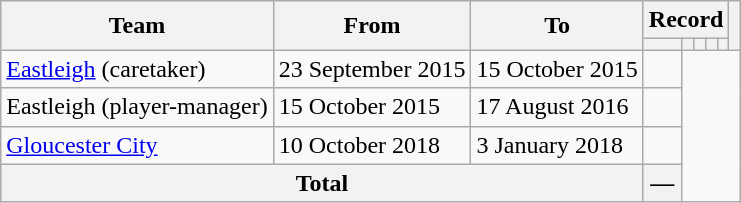<table class=wikitable style="text-align: center">
<tr>
<th rowspan=2>Team</th>
<th rowspan=2>From</th>
<th rowspan=2>To</th>
<th colspan=5>Record</th>
<th rowspan=2></th>
</tr>
<tr>
<th></th>
<th></th>
<th></th>
<th></th>
<th></th>
</tr>
<tr>
<td align=left><a href='#'>Eastleigh</a> (caretaker)</td>
<td align=left>23 September 2015</td>
<td align=left>15 October 2015<br></td>
<td></td>
</tr>
<tr>
<td align=left>Eastleigh (player-manager)</td>
<td align=left>15 October 2015</td>
<td align=left>17 August 2016<br></td>
<td></td>
</tr>
<tr>
<td align=left><a href='#'>Gloucester City</a></td>
<td align=left>10 October 2018</td>
<td align=left>3 January 2018<br></td>
<td></td>
</tr>
<tr>
<th colspan=3>Total<br></th>
<th>—</th>
</tr>
</table>
